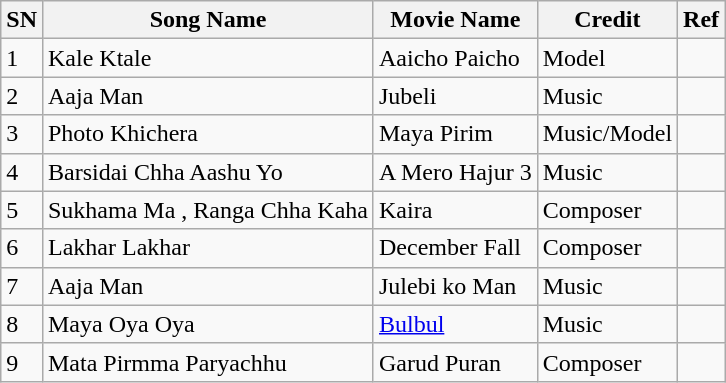<table class="wikitable sortable">
<tr>
<th>SN</th>
<th>Song Name</th>
<th>Movie Name</th>
<th>Credit</th>
<th>Ref</th>
</tr>
<tr>
<td>1</td>
<td>Kale Ktale</td>
<td>Aaicho Paicho</td>
<td>Model</td>
<td></td>
</tr>
<tr>
<td>2</td>
<td>Aaja Man</td>
<td>Jubeli</td>
<td>Music</td>
<td></td>
</tr>
<tr>
<td>3</td>
<td>Photo Khichera</td>
<td>Maya Pirim</td>
<td>Music/Model</td>
<td></td>
</tr>
<tr>
<td>4</td>
<td>Barsidai Chha Aashu Yo</td>
<td>A Mero Hajur 3</td>
<td>Music</td>
<td></td>
</tr>
<tr>
<td>5</td>
<td>Sukhama Ma , Ranga Chha Kaha</td>
<td>Kaira</td>
<td>Composer</td>
<td></td>
</tr>
<tr>
<td>6</td>
<td>Lakhar Lakhar</td>
<td>December Fall</td>
<td>Composer</td>
<td></td>
</tr>
<tr>
<td>7</td>
<td>Aaja Man</td>
<td>Julebi ko Man</td>
<td>Music</td>
<td></td>
</tr>
<tr>
<td>8</td>
<td>Maya Oya Oya</td>
<td><a href='#'>Bulbul</a></td>
<td>Music</td>
<td></td>
</tr>
<tr>
<td>9</td>
<td>Mata Pirmma Paryachhu</td>
<td>Garud Puran</td>
<td>Composer</td>
<td></td>
</tr>
</table>
